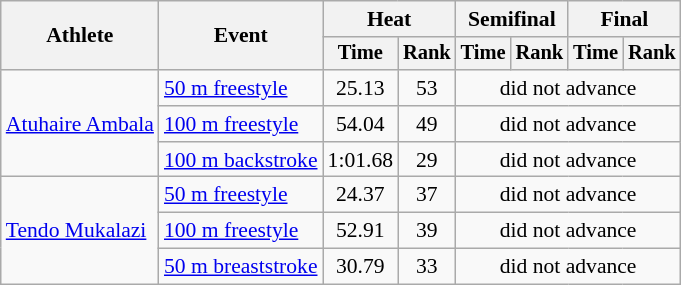<table class=wikitable style=font-size:90%>
<tr>
<th rowspan=2>Athlete</th>
<th rowspan=2>Event</th>
<th colspan=2>Heat</th>
<th colspan=2>Semifinal</th>
<th colspan=2>Final</th>
</tr>
<tr style=font-size:95%>
<th>Time</th>
<th>Rank</th>
<th>Time</th>
<th>Rank</th>
<th>Time</th>
<th>Rank</th>
</tr>
<tr align=center>
<td align=left rowspan=3><a href='#'>Atuhaire Ambala</a></td>
<td align=left rowspan="1"><a href='#'>50 m freestyle</a></td>
<td>25.13</td>
<td>53</td>
<td colspan=4>did not advance</td>
</tr>
<tr align=center>
<td align=left rowspan="1"><a href='#'>100 m freestyle</a></td>
<td>54.04</td>
<td>49</td>
<td colspan=4>did not advance</td>
</tr>
<tr align=center>
<td style="text-align:left;"><a href='#'>100 m backstroke</a></td>
<td>1:01.68</td>
<td>29</td>
<td colspan=4>did not advance</td>
</tr>
<tr align=center>
<td align=left rowspan=3><a href='#'>Tendo Mukalazi</a></td>
<td align=left rowspan="1"><a href='#'>50 m freestyle</a></td>
<td>24.37</td>
<td>37</td>
<td colspan=4>did not advance</td>
</tr>
<tr align=center>
<td align=left rowspan="1"><a href='#'>100 m freestyle</a></td>
<td>52.91</td>
<td>39</td>
<td colspan=4>did not advance</td>
</tr>
<tr align=center>
<td align=left><a href='#'>50 m breaststroke</a></td>
<td>30.79</td>
<td>33</td>
<td colspan=4>did not advance</td>
</tr>
</table>
